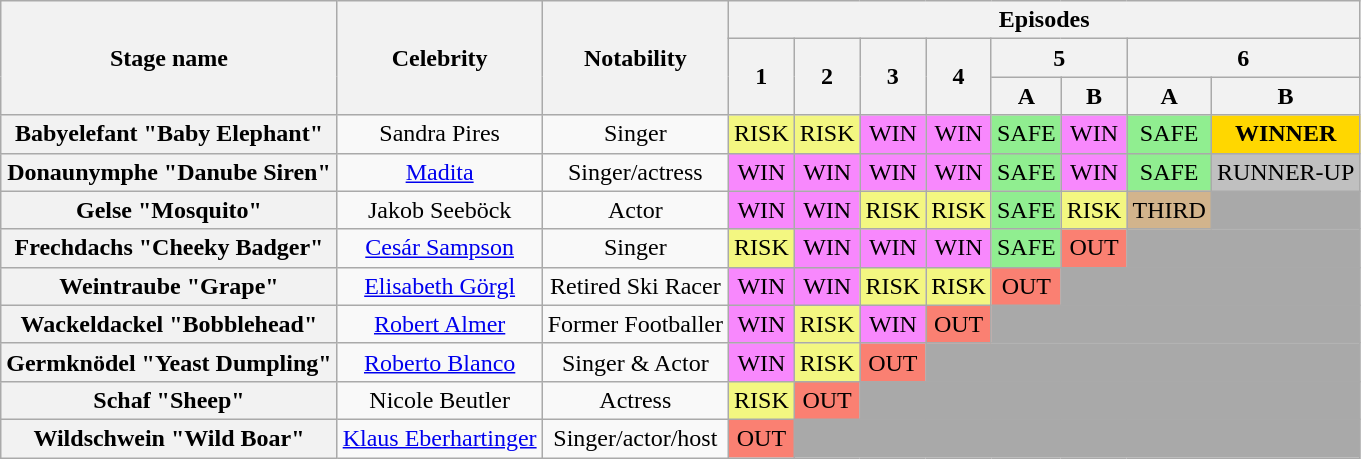<table class="wikitable" style="text-align:center; ">
<tr>
<th rowspan="3">Stage name</th>
<th rowspan="3">Celebrity</th>
<th rowspan="3">Notability</th>
<th colspan="8">Episodes</th>
</tr>
<tr>
<th rowspan="2">1</th>
<th rowspan="2">2</th>
<th rowspan="2">3</th>
<th rowspan="2">4</th>
<th colspan="2">5</th>
<th colspan="2">6</th>
</tr>
<tr>
<th>A</th>
<th>B</th>
<th>A</th>
<th>B</th>
</tr>
<tr>
<th>Babyelefant "Baby Elephant"</th>
<td>Sandra Pires</td>
<td>Singer</td>
<td bgcolor="#F3F781">RISK</td>
<td bgcolor="#F3F781">RISK</td>
<td bgcolor="#F888FD">WIN</td>
<td bgcolor=#F888FD>WIN</td>
<td bgcolor=lightgreen>SAFE</td>
<td bgcolor=#F888FD>WIN</td>
<td bgcolor=lightgreen>SAFE</td>
<td bgcolor=gold><strong>WINNER</strong></td>
</tr>
<tr>
<th>Donaunymphe "Danube Siren"</th>
<td><a href='#'>Madita</a></td>
<td>Singer/actress</td>
<td bgcolor=#F888FD>WIN</td>
<td bgcolor=#F888FD>WIN</td>
<td bgcolor=#F888FD>WIN</td>
<td bgcolor=#F888FD>WIN</td>
<td bgcolor=lightgreen>SAFE</td>
<td bgcolor=#F888FD>WIN</td>
<td bgcolor=lightgreen>SAFE</td>
<td bgcolor=silver>RUNNER-UP</td>
</tr>
<tr>
<th>Gelse "Mosquito"</th>
<td>Jakob Seeböck</td>
<td>Actor</td>
<td bgcolor=#F888FD>WIN</td>
<td bgcolor=#F888FD>WIN</td>
<td bgcolor="#F3F781">RISK</td>
<td bgcolor="#F3F781">RISK</td>
<td bgcolor=lightgreen>SAFE</td>
<td bgcolor="#F3F781">RISK</td>
<td bgcolor=tan>THIRD</td>
<td bgcolor=darkgrey></td>
</tr>
<tr>
<th>Frechdachs "Cheeky Badger"</th>
<td><a href='#'>Cesár Sampson</a></td>
<td>Singer</td>
<td bgcolor="#F3F781">RISK</td>
<td bgcolor=#F888FD>WIN</td>
<td bgcolor=#F888FD>WIN</td>
<td bgcolor=#F888FD>WIN</td>
<td bgcolor=lightgreen>SAFE</td>
<td bgcolor="salmon">OUT</td>
<td colspan="2" bgcolor=darkgrey></td>
</tr>
<tr>
<th>Weintraube "Grape"</th>
<td><a href='#'>Elisabeth Görgl</a></td>
<td>Retired Ski Racer</td>
<td bgcolor=#F888FD>WIN</td>
<td bgcolor=#F888FD>WIN</td>
<td bgcolor="#F3F781">RISK</td>
<td bgcolor="#F3F781">RISK</td>
<td bgcolor="salmon">OUT</td>
<td colspan="3" bgcolor=darkgrey></td>
</tr>
<tr>
<th>Wackeldackel "Bobblehead"</th>
<td><a href='#'>Robert Almer</a></td>
<td>Former Footballer</td>
<td bgcolor=#F888FD>WIN</td>
<td bgcolor="#F3F781">RISK</td>
<td bgcolor=#F888FD>WIN</td>
<td bgcolor="salmon">OUT</td>
<td colspan="4" bgcolor=darkgrey></td>
</tr>
<tr>
<th>Germknödel "Yeast Dumpling"</th>
<td><a href='#'>Roberto Blanco</a></td>
<td>Singer & Actor</td>
<td bgcolor=#F888FD>WIN</td>
<td bgcolor="#F3F781">RISK</td>
<td bgcolor="salmon">OUT</td>
<td colspan="5" bgcolor=darkgrey></td>
</tr>
<tr>
<th>Schaf "Sheep"</th>
<td>Nicole Beutler</td>
<td>Actress</td>
<td bgcolor="#F3F781">RISK</td>
<td bgcolor=salmon>OUT</td>
<td colspan="6" bgcolor=darkgrey></td>
</tr>
<tr>
<th>Wildschwein "Wild Boar"</th>
<td><a href='#'>Klaus Eberhartinger</a></td>
<td>Singer/actor/host</td>
<td bgcolor=salmon>OUT</td>
<td colspan="7" bgcolor=darkgrey></td>
</tr>
</table>
